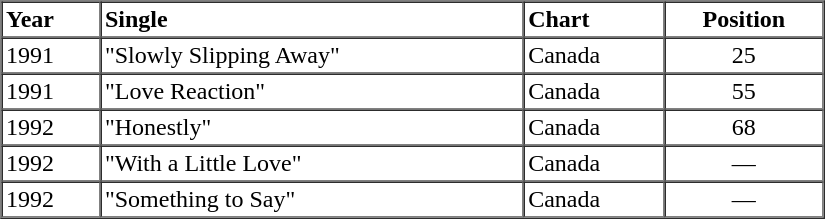<table border="1" cellspacing="0" cellpadding="2" style="width:550px;">
<tr>
<th align="left">Year</th>
<th align="left">Single</th>
<th align="left">Chart</th>
<th style="text-align:center;">Position</th>
</tr>
<tr>
<td>1991</td>
<td>"Slowly Slipping Away"</td>
<td>Canada</td>
<td style="text-align:center;">25</td>
</tr>
<tr>
<td>1991</td>
<td>"Love Reaction"</td>
<td>Canada</td>
<td style="text-align:center;">55</td>
</tr>
<tr>
<td>1992</td>
<td>"Honestly"</td>
<td>Canada</td>
<td style="text-align:center;">68</td>
</tr>
<tr>
<td>1992</td>
<td>"With a Little Love"</td>
<td>Canada</td>
<td style="text-align:center;">—</td>
</tr>
<tr>
<td>1992</td>
<td>"Something to Say"</td>
<td>Canada</td>
<td style="text-align:center;">—</td>
</tr>
</table>
